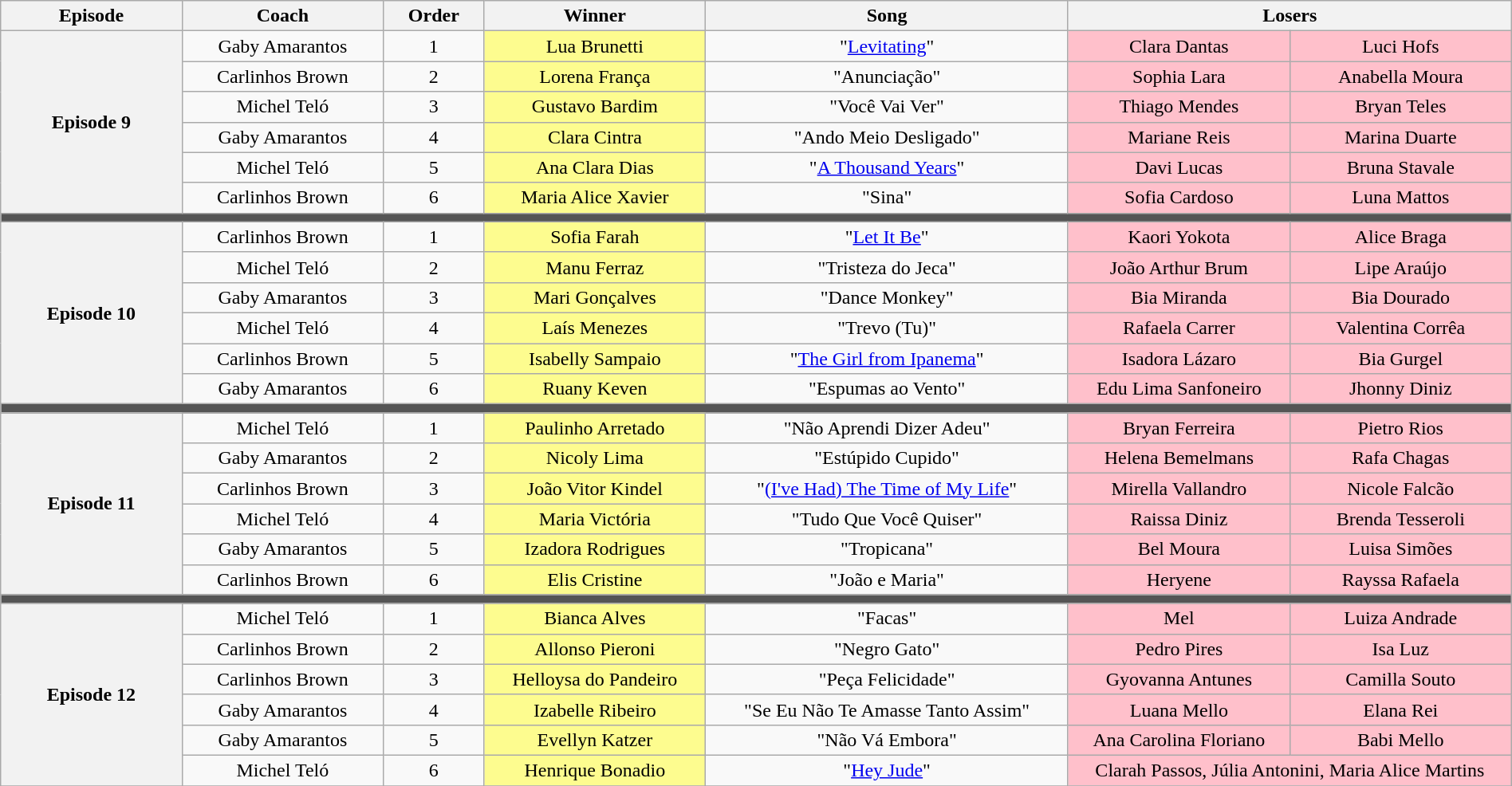<table class="wikitable" style="text-align:center; width:100%;">
<tr>
<th scope="col" width="09%">Episode</th>
<th scope="col" width="10%">Coach</th>
<th scope="col" width="05%">Order</th>
<th scope="col" width="11%">Winner</th>
<th scope="col" width="18%">Song</th>
<th scope="col" width="22%" colspan=2>Losers</th>
</tr>
<tr>
<th rowspan=6>Episode 9<br></th>
<td>Gaby Amarantos</td>
<td scope="row">1</td>
<td bgcolor=FDFC8F>Lua Brunetti</td>
<td>"<a href='#'>Levitating</a>"</td>
<td bgcolor=FFC0CB width="11%">Clara Dantas</td>
<td bgcolor=FFC0CB width="11%">Luci Hofs</td>
</tr>
<tr>
<td>Carlinhos Brown</td>
<td scope="row">2</td>
<td bgcolor=FDFC8F>Lorena França</td>
<td>"Anunciação"</td>
<td bgcolor=FFC0CB>Sophia Lara</td>
<td bgcolor=FFC0CB>Anabella Moura</td>
</tr>
<tr>
<td>Michel Teló</td>
<td scope="row">3</td>
<td bgcolor=FDFC8F>Gustavo Bardim</td>
<td>"Você Vai Ver"</td>
<td bgcolor=FFC0CB>Thiago Mendes</td>
<td bgcolor=FFC0CB>Bryan Teles</td>
</tr>
<tr>
<td>Gaby Amarantos</td>
<td scope="row">4</td>
<td bgcolor=FDFC8F>Clara Cintra</td>
<td>"Ando Meio Desligado"</td>
<td bgcolor=FFC0CB>Mariane Reis</td>
<td bgcolor=FFC0CB>Marina Duarte</td>
</tr>
<tr>
<td>Michel Teló</td>
<td scope="row">5</td>
<td bgcolor=FDFC8F>Ana Clara Dias</td>
<td>"<a href='#'>A Thousand Years</a>"</td>
<td bgcolor=FFC0CB>Davi Lucas</td>
<td bgcolor=FFC0CB>Bruna Stavale</td>
</tr>
<tr>
<td>Carlinhos Brown</td>
<td scope="row">6</td>
<td bgcolor=FDFC8F>Maria Alice Xavier</td>
<td>"Sina"</td>
<td bgcolor=FFC0CB>Sofia Cardoso</td>
<td bgcolor=FFC0CB>Luna Mattos</td>
</tr>
<tr>
<td colspan=7 bgcolor=555555></td>
</tr>
<tr>
<th scope="row" rowspan="6">Episode 10<br></th>
<td>Carlinhos Brown</td>
<td scope="row">1</td>
<td bgcolor=FDFC8F>Sofia Farah</td>
<td>"<a href='#'>Let It Be</a>"</td>
<td bgcolor=FFC0CB>Kaori Yokota</td>
<td bgcolor=FFC0CB>Alice Braga</td>
</tr>
<tr>
<td>Michel Teló</td>
<td scope="row">2</td>
<td bgcolor=FDFC8F>Manu Ferraz</td>
<td>"Tristeza do Jeca"</td>
<td bgcolor=FFC0CB>João Arthur Brum</td>
<td bgcolor=FFC0CB>Lipe Araújo</td>
</tr>
<tr>
<td>Gaby Amarantos</td>
<td scope="row">3</td>
<td bgcolor=FDFC8F>Mari Gonçalves</td>
<td>"Dance Monkey"</td>
<td bgcolor=FFC0CB>Bia Miranda</td>
<td bgcolor=FFC0CB>Bia Dourado</td>
</tr>
<tr>
<td>Michel Teló</td>
<td scope="row">4</td>
<td bgcolor=FDFC8F>Laís Menezes</td>
<td>"Trevo (Tu)"</td>
<td bgcolor=FFC0CB>Rafaela Carrer</td>
<td bgcolor=FFC0CB>Valentina Corrêa</td>
</tr>
<tr>
<td>Carlinhos Brown</td>
<td scope="row">5</td>
<td bgcolor=FDFC8F>Isabelly Sampaio</td>
<td>"<a href='#'>The Girl from Ipanema</a>"</td>
<td bgcolor=FFC0CB>Isadora Lázaro</td>
<td bgcolor=FFC0CB>Bia Gurgel</td>
</tr>
<tr>
<td>Gaby Amarantos</td>
<td scope="row">6</td>
<td bgcolor=FDFC8F>Ruany Keven</td>
<td>"Espumas ao Vento"</td>
<td bgcolor=FFC0CB>Edu Lima Sanfoneiro</td>
<td bgcolor=FFC0CB>Jhonny Diniz</td>
</tr>
<tr>
<td colspan=7 bgcolor=555555></td>
</tr>
<tr>
<th scope="row" rowspan="6">Episode 11<br></th>
<td>Michel Teló</td>
<td scope="row">1</td>
<td bgcolor=FDFC8F>Paulinho Arretado</td>
<td>"Não Aprendi Dizer Adeu"</td>
<td bgcolor=FFC0CB>Bryan Ferreira</td>
<td bgcolor=FFC0CB>Pietro Rios</td>
</tr>
<tr>
<td>Gaby Amarantos</td>
<td scope="row">2</td>
<td bgcolor=FDFC8F>Nicoly Lima</td>
<td>"Estúpido Cupido"</td>
<td bgcolor=FFC0CB>Helena Bemelmans</td>
<td bgcolor=FFC0CB>Rafa Chagas</td>
</tr>
<tr>
<td>Carlinhos Brown</td>
<td scope="row">3</td>
<td bgcolor=FDFC8F>João Vitor Kindel</td>
<td>"<a href='#'>(I've Had) The Time of My Life</a>"</td>
<td bgcolor=FFC0CB>Mirella Vallandro</td>
<td bgcolor=FFC0CB>Nicole Falcão</td>
</tr>
<tr>
<td>Michel Teló</td>
<td scope="row">4</td>
<td bgcolor=FDFC8F>Maria Victória</td>
<td>"Tudo Que Você Quiser"</td>
<td bgcolor=FFC0CB>Raissa Diniz</td>
<td bgcolor=FFC0CB>Brenda Tesseroli</td>
</tr>
<tr>
<td>Gaby Amarantos</td>
<td scope="row">5</td>
<td bgcolor=FDFC8F>Izadora Rodrigues</td>
<td>"Tropicana"</td>
<td bgcolor=FFC0CB>Bel Moura</td>
<td bgcolor=FFC0CB>Luisa Simões</td>
</tr>
<tr>
<td>Carlinhos Brown</td>
<td scope="row">6</td>
<td bgcolor=FDFC8F>Elis Cristine</td>
<td>"João e Maria"</td>
<td bgcolor=FFC0CB>Heryene</td>
<td bgcolor=FFC0CB>Rayssa Rafaela</td>
</tr>
<tr>
<td colspan=7 bgcolor=555555></td>
</tr>
<tr>
<th scope="row" rowspan="6">Episode 12<br></th>
<td>Michel Teló</td>
<td scope="row">1</td>
<td bgcolor=FDFC8F>Bianca Alves</td>
<td>"Facas"</td>
<td bgcolor=FFC0CB>Mel</td>
<td bgcolor=FFC0CB>Luiza Andrade</td>
</tr>
<tr>
<td>Carlinhos Brown</td>
<td scope="row">2</td>
<td bgcolor=FDFC8F>Allonso Pieroni</td>
<td>"Negro Gato"</td>
<td bgcolor=FFC0CB>Pedro Pires</td>
<td bgcolor=FFC0CB>Isa Luz</td>
</tr>
<tr>
<td>Carlinhos Brown</td>
<td scope="row">3</td>
<td bgcolor=FDFC8F>Helloysa do Pandeiro</td>
<td>"Peça Felicidade"</td>
<td bgcolor=FFC0CB>Gyovanna Antunes</td>
<td bgcolor=FFC0CB>Camilla Souto</td>
</tr>
<tr>
<td>Gaby Amarantos</td>
<td scope="row">4</td>
<td bgcolor=FDFC8F>Izabelle Ribeiro</td>
<td>"Se Eu Não Te Amasse Tanto Assim"</td>
<td bgcolor=FFC0CB>Luana Mello</td>
<td bgcolor=FFC0CB>Elana Rei</td>
</tr>
<tr>
<td>Gaby Amarantos</td>
<td scope="row">5</td>
<td bgcolor=FDFC8F>Evellyn Katzer</td>
<td>"Não Vá Embora"</td>
<td bgcolor=FFC0CB>Ana Carolina Floriano</td>
<td bgcolor=FFC0CB>Babi Mello</td>
</tr>
<tr>
<td>Michel Teló</td>
<td scope="row">6</td>
<td bgcolor=FDFC8F>Henrique Bonadio</td>
<td>"<a href='#'>Hey Jude</a>"</td>
<td bgcolor=FFC0CB colspan=2>Clarah Passos, Júlia Antonini, Maria Alice Martins</td>
</tr>
<tr>
</tr>
</table>
